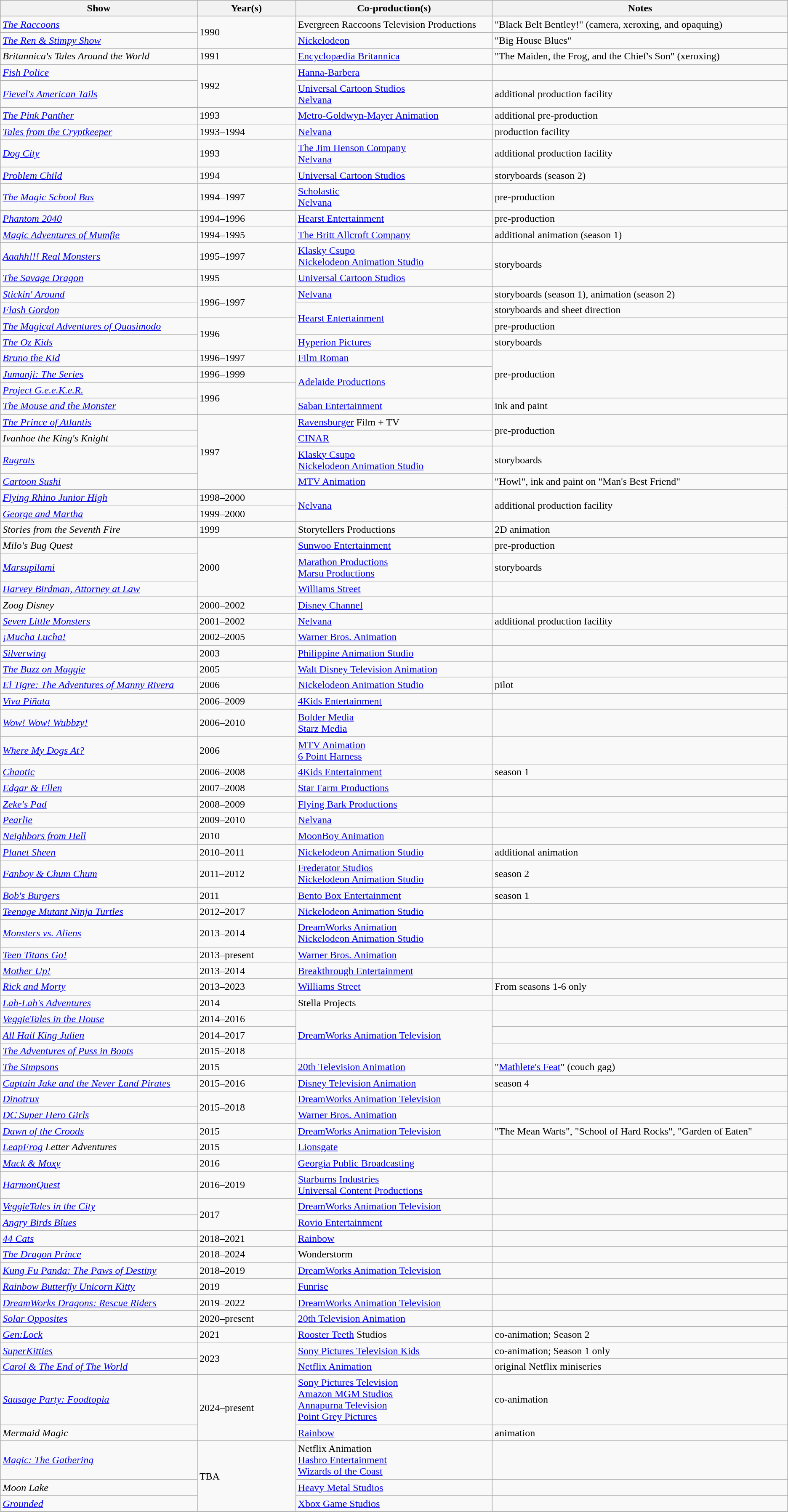<table class="wikitable sortable" style="width: auto; style="width:80%;" table-layout: fixed;" |>
<tr>
<th style="width:20%;">Show</th>
<th style="width:10%;">Year(s)</th>
<th style="width:20%;">Co-production(s)</th>
<th style="width:30%;" class="unsortable">Notes</th>
</tr>
<tr>
<td><em><a href='#'>The Raccoons</a></em></td>
<td rowspan="2">1990</td>
<td>Evergreen Raccoons Television Productions</td>
<td>"Black Belt Bentley!" (camera, xeroxing, and opaquing)</td>
</tr>
<tr>
<td><em><a href='#'>The Ren & Stimpy Show</a></em></td>
<td><a href='#'>Nickelodeon</a></td>
<td>"Big House Blues"</td>
</tr>
<tr>
<td><em>Britannica's Tales Around the World</em></td>
<td>1991</td>
<td><a href='#'>Encyclopædia Britannica</a></td>
<td>"The Maiden, the Frog, and the Chief's Son" (xeroxing)</td>
</tr>
<tr>
<td><em><a href='#'>Fish Police</a></em></td>
<td rowspan="2">1992</td>
<td><a href='#'>Hanna-Barbera</a></td>
<td></td>
</tr>
<tr>
<td><em><a href='#'>Fievel's American Tails</a></em></td>
<td><a href='#'>Universal Cartoon Studios</a><br><a href='#'>Nelvana</a></td>
<td>additional production facility</td>
</tr>
<tr>
<td><em><a href='#'>The Pink Panther</a></em></td>
<td>1993</td>
<td><a href='#'>Metro-Goldwyn-Mayer Animation</a></td>
<td>additional pre-production</td>
</tr>
<tr>
<td><em><a href='#'>Tales from the Cryptkeeper</a></em></td>
<td>1993–1994</td>
<td><a href='#'>Nelvana</a></td>
<td>production facility</td>
</tr>
<tr>
<td><em><a href='#'>Dog City</a></em></td>
<td>1993</td>
<td><a href='#'>The Jim Henson Company</a><br><a href='#'>Nelvana</a></td>
<td>additional production facility</td>
</tr>
<tr>
<td><em><a href='#'>Problem Child</a></em></td>
<td>1994</td>
<td><a href='#'>Universal Cartoon Studios</a></td>
<td>storyboards (season 2)</td>
</tr>
<tr>
<td><em><a href='#'>The Magic School Bus</a></em></td>
<td>1994–1997</td>
<td><a href='#'>Scholastic</a><br><a href='#'>Nelvana</a></td>
<td>pre-production</td>
</tr>
<tr>
<td><em><a href='#'>Phantom 2040</a></em></td>
<td>1994–1996</td>
<td><a href='#'>Hearst Entertainment</a></td>
<td>pre-production</td>
</tr>
<tr>
<td><em><a href='#'>Magic Adventures of Mumfie</a></em></td>
<td>1994–1995</td>
<td><a href='#'>The Britt Allcroft Company</a></td>
<td>additional animation (season 1)</td>
</tr>
<tr>
<td><em><a href='#'>Aaahh!!! Real Monsters</a></em></td>
<td>1995–1997</td>
<td><a href='#'>Klasky Csupo</a><br><a href='#'>Nickelodeon Animation Studio</a></td>
<td rowspan="2">storyboards</td>
</tr>
<tr>
<td><em><a href='#'>The Savage Dragon</a></em></td>
<td>1995</td>
<td><a href='#'>Universal Cartoon Studios</a></td>
</tr>
<tr>
<td><em><a href='#'>Stickin' Around</a></em></td>
<td rowspan="2">1996–1997</td>
<td><a href='#'>Nelvana</a></td>
<td>storyboards (season 1), animation (season 2)</td>
</tr>
<tr>
<td><em><a href='#'>Flash Gordon</a></em></td>
<td rowspan="2"><a href='#'>Hearst Entertainment</a></td>
<td>storyboards and sheet direction</td>
</tr>
<tr>
<td><em><a href='#'>The Magical Adventures of Quasimodo</a></em></td>
<td rowspan="2">1996</td>
<td>pre-production</td>
</tr>
<tr>
<td><em><a href='#'>The Oz Kids</a></em></td>
<td><a href='#'>Hyperion Pictures</a></td>
<td>storyboards</td>
</tr>
<tr>
<td><em><a href='#'>Bruno the Kid</a></em></td>
<td>1996–1997</td>
<td><a href='#'>Film Roman</a></td>
<td rowspan="3">pre-production</td>
</tr>
<tr>
<td><em><a href='#'>Jumanji: The Series</a></em></td>
<td>1996–1999</td>
<td rowspan="2"><a href='#'>Adelaide Productions</a></td>
</tr>
<tr>
<td><em><a href='#'>Project G.e.e.K.e.R.</a></em></td>
<td rowspan="2">1996</td>
</tr>
<tr>
<td><em><a href='#'>The Mouse and the Monster</a></em></td>
<td><a href='#'>Saban Entertainment</a></td>
<td>ink and paint</td>
</tr>
<tr>
<td><em><a href='#'>The Prince of Atlantis</a></em></td>
<td rowspan="4">1997</td>
<td><a href='#'>Ravensburger</a> Film + TV</td>
<td "align="center" rowspan="2">pre-production</td>
</tr>
<tr>
<td><em>Ivanhoe the King's Knight</em></td>
<td><a href='#'>CINAR</a></td>
</tr>
<tr>
<td><em><a href='#'>Rugrats</a></em></td>
<td><a href='#'>Klasky Csupo</a><br><a href='#'>Nickelodeon Animation Studio</a></td>
<td>storyboards</td>
</tr>
<tr>
<td><em><a href='#'>Cartoon Sushi</a></em></td>
<td><a href='#'>MTV Animation</a></td>
<td>"Howl", ink and paint on "Man's Best Friend"</td>
</tr>
<tr>
<td><em><a href='#'>Flying Rhino Junior High</a></em></td>
<td>1998–2000</td>
<td rowspan="2"><a href='#'>Nelvana</a></td>
<td rowspan="2">additional production facility</td>
</tr>
<tr>
<td><em><a href='#'>George and Martha</a></em></td>
<td>1999–2000</td>
</tr>
<tr>
<td><em>Stories from the Seventh Fire</em></td>
<td>1999</td>
<td>Storytellers Productions</td>
<td>2D animation</td>
</tr>
<tr>
<td><em>Milo's Bug Quest</em></td>
<td rowspan="3">2000</td>
<td><a href='#'>Sunwoo Entertainment</a></td>
<td>pre-production</td>
</tr>
<tr>
<td><em><a href='#'>Marsupilami</a></em></td>
<td><a href='#'>Marathon Productions</a><br><a href='#'>Marsu Productions</a></td>
<td>storyboards</td>
</tr>
<tr>
<td><em><a href='#'>Harvey Birdman, Attorney at Law</a></em></td>
<td><a href='#'>Williams Street</a></td>
<td></td>
</tr>
<tr>
<td><em>Zoog Disney</em></td>
<td>2000–2002</td>
<td><a href='#'>Disney Channel</a></td>
<td></td>
</tr>
<tr>
<td><em><a href='#'>Seven Little Monsters</a></em></td>
<td>2001–2002</td>
<td><a href='#'>Nelvana</a></td>
<td>additional production facility</td>
</tr>
<tr>
<td><em><a href='#'>¡Mucha Lucha!</a></em></td>
<td>2002–2005</td>
<td><a href='#'>Warner Bros. Animation</a></td>
<td></td>
</tr>
<tr>
<td><em><a href='#'>Silverwing</a></em></td>
<td>2003</td>
<td><a href='#'>Philippine Animation Studio</a></td>
<td></td>
</tr>
<tr>
<td><em><a href='#'>The Buzz on Maggie</a></em></td>
<td>2005</td>
<td><a href='#'>Walt Disney Television Animation</a></td>
<td></td>
</tr>
<tr>
<td><em><a href='#'>El Tigre: The Adventures of Manny Rivera</a></em></td>
<td>2006</td>
<td><a href='#'>Nickelodeon Animation Studio</a></td>
<td>pilot</td>
</tr>
<tr>
<td><em><a href='#'>Viva Piñata</a></em></td>
<td>2006–2009</td>
<td><a href='#'>4Kids Entertainment</a></td>
<td></td>
</tr>
<tr>
<td><em><a href='#'>Wow! Wow! Wubbzy!</a></em></td>
<td>2006–2010</td>
<td><a href='#'>Bolder Media</a><br><a href='#'>Starz Media</a></td>
<td></td>
</tr>
<tr>
<td><em><a href='#'>Where My Dogs At?</a></em></td>
<td>2006</td>
<td><a href='#'>MTV Animation</a><br><a href='#'>6 Point Harness</a></td>
<td></td>
</tr>
<tr>
<td><em><a href='#'>Chaotic</a></em></td>
<td>2006–2008</td>
<td><a href='#'>4Kids Entertainment</a></td>
<td>season 1</td>
</tr>
<tr>
<td><em><a href='#'>Edgar & Ellen</a></em></td>
<td>2007–2008</td>
<td><a href='#'>Star Farm Productions</a></td>
<td></td>
</tr>
<tr>
<td><em><a href='#'>Zeke's Pad</a></em></td>
<td>2008–2009</td>
<td><a href='#'>Flying Bark Productions</a></td>
<td></td>
</tr>
<tr>
<td><em><a href='#'>Pearlie</a></em></td>
<td>2009–2010</td>
<td><a href='#'>Nelvana</a></td>
<td></td>
</tr>
<tr>
<td><em><a href='#'>Neighbors from Hell</a></em></td>
<td>2010</td>
<td><a href='#'>MoonBoy Animation</a></td>
<td></td>
</tr>
<tr>
<td><em><a href='#'>Planet Sheen</a></em></td>
<td>2010–2011</td>
<td><a href='#'>Nickelodeon Animation Studio</a></td>
<td>additional animation</td>
</tr>
<tr>
<td><em><a href='#'>Fanboy & Chum Chum</a></em></td>
<td>2011–2012</td>
<td><a href='#'>Frederator Studios</a><br><a href='#'>Nickelodeon Animation Studio</a></td>
<td>season 2</td>
</tr>
<tr>
<td><em><a href='#'>Bob's Burgers</a></em></td>
<td>2011</td>
<td><a href='#'>Bento Box Entertainment</a></td>
<td>season 1</td>
</tr>
<tr>
<td><em><a href='#'>Teenage Mutant Ninja Turtles</a></em></td>
<td>2012–2017</td>
<td><a href='#'>Nickelodeon Animation Studio</a></td>
<td></td>
</tr>
<tr>
<td><em><a href='#'>Monsters vs. Aliens</a></em></td>
<td>2013–2014</td>
<td><a href='#'>DreamWorks Animation</a><br><a href='#'>Nickelodeon Animation Studio</a></td>
<td></td>
</tr>
<tr>
<td><em><a href='#'>Teen Titans Go!</a></em></td>
<td>2013–present</td>
<td><a href='#'>Warner Bros. Animation</a></td>
<td></td>
</tr>
<tr>
<td><em><a href='#'>Mother Up!</a></em></td>
<td>2013–2014</td>
<td><a href='#'>Breakthrough Entertainment</a></td>
<td></td>
</tr>
<tr>
<td><em><a href='#'>Rick and Morty</a></em></td>
<td>2013–2023</td>
<td><a href='#'>Williams Street</a></td>
<td>From seasons 1-6 only</td>
</tr>
<tr>
<td><em><a href='#'>Lah-Lah's Adventures</a></em></td>
<td>2014</td>
<td>Stella Projects</td>
<td></td>
</tr>
<tr>
<td><em><a href='#'>VeggieTales in the House</a></em></td>
<td>2014–2016</td>
<td rowspan="3"><a href='#'>DreamWorks Animation Television</a></td>
<td></td>
</tr>
<tr>
<td><em><a href='#'>All Hail King Julien</a></em></td>
<td>2014–2017</td>
<td></td>
</tr>
<tr>
<td><em><a href='#'>The Adventures of Puss in Boots</a></em></td>
<td>2015–2018</td>
<td></td>
</tr>
<tr>
<td><em><a href='#'>The Simpsons</a></em></td>
<td>2015</td>
<td><a href='#'>20th Television Animation</a></td>
<td>"<a href='#'>Mathlete's Feat</a>" (couch gag)</td>
</tr>
<tr>
<td><em><a href='#'>Captain Jake and the Never Land Pirates</a></em></td>
<td>2015–2016</td>
<td><a href='#'>Disney Television Animation</a></td>
<td>season 4</td>
</tr>
<tr>
<td><em><a href='#'>Dinotrux</a></em></td>
<td rowspan="2">2015–2018</td>
<td><a href='#'>DreamWorks Animation Television</a></td>
<td></td>
</tr>
<tr>
<td><em><a href='#'>DC Super Hero Girls</a></em></td>
<td><a href='#'>Warner Bros. Animation</a></td>
<td></td>
</tr>
<tr>
<td><em><a href='#'>Dawn of the Croods</a></em></td>
<td>2015</td>
<td><a href='#'>DreamWorks Animation Television</a></td>
<td>"The Mean Warts", "School of Hard Rocks", "Garden of Eaten"</td>
</tr>
<tr>
<td><em><a href='#'>LeapFrog</a> Letter Adventures</em></td>
<td>2015</td>
<td><a href='#'>Lionsgate</a></td>
<td></td>
</tr>
<tr>
<td><em><a href='#'>Mack & Moxy</a></em></td>
<td>2016</td>
<td><a href='#'>Georgia Public Broadcasting</a></td>
<td></td>
</tr>
<tr>
<td><em><a href='#'>HarmonQuest</a></em></td>
<td>2016–2019</td>
<td><a href='#'>Starburns Industries</a><br><a href='#'>Universal Content Productions</a></td>
<td></td>
</tr>
<tr>
<td><em><a href='#'>VeggieTales in the City</a></em></td>
<td rowspan="2">2017</td>
<td><a href='#'>DreamWorks Animation Television</a></td>
<td></td>
</tr>
<tr>
<td><em><a href='#'>Angry Birds Blues</a></em></td>
<td><a href='#'>Rovio Entertainment</a></td>
<td></td>
</tr>
<tr>
<td><em><a href='#'>44 Cats</a></em></td>
<td>2018–2021</td>
<td><a href='#'>Rainbow</a></td>
<td></td>
</tr>
<tr>
<td><em><a href='#'>The Dragon Prince</a></em></td>
<td>2018–2024</td>
<td>Wonderstorm</td>
<td></td>
</tr>
<tr>
<td><em><a href='#'>Kung Fu Panda: The Paws of Destiny</a></em></td>
<td>2018–2019</td>
<td><a href='#'>DreamWorks Animation Television</a></td>
<td></td>
</tr>
<tr>
<td><em><a href='#'>Rainbow Butterfly Unicorn Kitty</a></em></td>
<td>2019</td>
<td><a href='#'>Funrise</a></td>
<td></td>
</tr>
<tr>
<td><em><a href='#'>DreamWorks Dragons: Rescue Riders</a></em></td>
<td>2019–2022</td>
<td><a href='#'>DreamWorks Animation Television</a></td>
<td></td>
</tr>
<tr>
<td><em><a href='#'>Solar Opposites</a></em></td>
<td>2020–present</td>
<td><a href='#'>20th Television Animation</a></td>
<td></td>
</tr>
<tr>
<td><em><a href='#'>Gen:Lock</a></em></td>
<td>2021</td>
<td><a href='#'>Rooster Teeth</a> Studios</td>
<td>co-animation; Season 2</td>
</tr>
<tr>
<td><em><a href='#'>SuperKitties</a></em></td>
<td rowspan="2">2023</td>
<td><a href='#'>Sony Pictures Television Kids</a></td>
<td>co-animation; Season 1 only</td>
</tr>
<tr>
<td><em><a href='#'>Carol & The End of The World</a></em></td>
<td><a href='#'>Netflix Animation</a></td>
<td>original Netflix miniseries</td>
</tr>
<tr>
<td><em><a href='#'>Sausage Party: Foodtopia</a></em></td>
<td rowspan="2">2024–present</td>
<td><a href='#'>Sony Pictures Television</a><br><a href='#'>Amazon MGM Studios</a><br><a href='#'>Annapurna Television</a><br><a href='#'>Point Grey Pictures</a></td>
<td>co-animation</td>
</tr>
<tr>
<td><em>Mermaid Magic</em></td>
<td><a href='#'>Rainbow</a></td>
<td>animation</td>
</tr>
<tr>
<td><em><a href='#'>Magic: The Gathering</a></em></td>
<td rowspan="3">TBA</td>
<td>Netflix Animation<br><a href='#'>Hasbro Entertainment</a><br><a href='#'>Wizards of the Coast</a></td>
<td></td>
</tr>
<tr>
<td><em>Moon Lake</em></td>
<td><a href='#'>Heavy Metal Studios</a></td>
<td></td>
</tr>
<tr>
<td><em><a href='#'>Grounded</a></em></td>
<td><a href='#'>Xbox Game Studios</a></td>
<td></td>
</tr>
</table>
